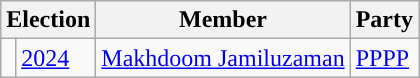<table class="wikitable">
<tr>
<th colspan="2">Election</th>
<th>Member</th>
<th>Party</th>
</tr>
<tr>
<td style="background-color: "></td>
<td><a href='#'>2024</a></td>
<td><a href='#'>Makhdoom Jamiluzaman</a></td>
<td><a href='#'>PPPP</a></td>
</tr>
</table>
